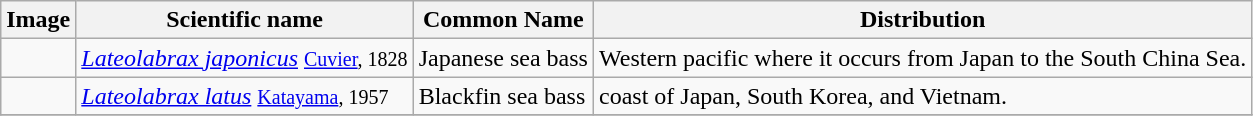<table class="wikitable ">
<tr>
<th>Image</th>
<th>Scientific name</th>
<th>Common Name</th>
<th>Distribution</th>
</tr>
<tr>
<td></td>
<td><em><a href='#'>Lateolabrax japonicus</a></em> <small><a href='#'>Cuvier</a>, 1828</small></td>
<td>Japanese sea bass</td>
<td>Western pacific where it occurs from Japan to the South China Sea.</td>
</tr>
<tr>
<td></td>
<td><em><a href='#'>Lateolabrax latus</a></em> <small><a href='#'>Katayama</a>, 1957</small></td>
<td>Blackfin sea bass</td>
<td>coast of Japan, South Korea, and Vietnam.</td>
</tr>
<tr>
</tr>
</table>
